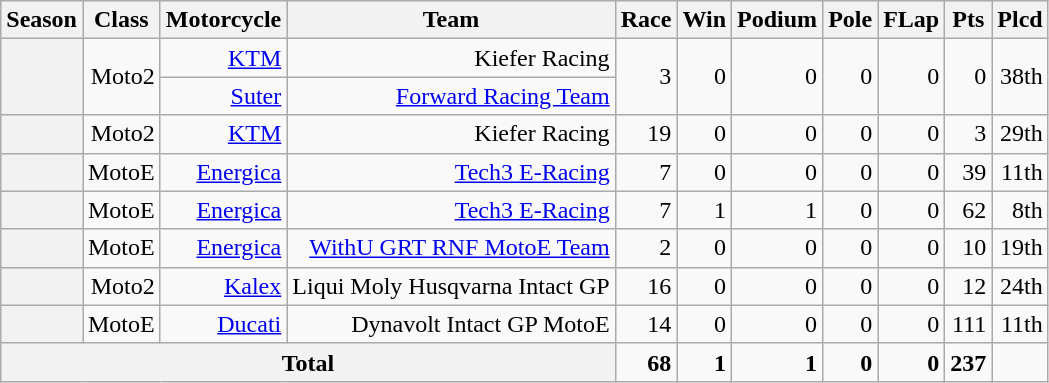<table class="wikitable" style=text-align:right>
<tr>
<th>Season</th>
<th>Class</th>
<th>Motorcycle</th>
<th>Team</th>
<th>Race</th>
<th>Win</th>
<th>Podium</th>
<th>Pole</th>
<th>FLap</th>
<th>Pts</th>
<th>Plcd</th>
</tr>
<tr>
<th rowspan=2></th>
<td rowspan=2>Moto2</td>
<td><a href='#'>KTM</a></td>
<td>Kiefer Racing</td>
<td rowspan=2>3</td>
<td rowspan=2>0</td>
<td rowspan=2>0</td>
<td rowspan=2>0</td>
<td rowspan=2>0</td>
<td rowspan=2>0</td>
<td rowspan=2>38th</td>
</tr>
<tr>
<td><a href='#'>Suter</a></td>
<td><a href='#'>Forward Racing Team</a></td>
</tr>
<tr>
<th></th>
<td>Moto2</td>
<td><a href='#'>KTM</a></td>
<td>Kiefer Racing</td>
<td>19</td>
<td>0</td>
<td>0</td>
<td>0</td>
<td>0</td>
<td>3</td>
<td>29th</td>
</tr>
<tr>
<th></th>
<td>MotoE</td>
<td><a href='#'>Energica</a></td>
<td><a href='#'>Tech3 E-Racing</a></td>
<td>7</td>
<td>0</td>
<td>0</td>
<td>0</td>
<td>0</td>
<td>39</td>
<td>11th</td>
</tr>
<tr>
<th></th>
<td>MotoE</td>
<td><a href='#'>Energica</a></td>
<td><a href='#'>Tech3 E-Racing</a></td>
<td>7</td>
<td>1</td>
<td>1</td>
<td>0</td>
<td>0</td>
<td>62</td>
<td>8th</td>
</tr>
<tr>
<th></th>
<td>MotoE</td>
<td><a href='#'>Energica</a></td>
<td><a href='#'>WithU GRT RNF MotoE Team</a></td>
<td>2</td>
<td>0</td>
<td>0</td>
<td>0</td>
<td>0</td>
<td>10</td>
<td>19th</td>
</tr>
<tr>
<th></th>
<td>Moto2</td>
<td><a href='#'>Kalex</a></td>
<td>Liqui Moly Husqvarna Intact GP</td>
<td>16</td>
<td>0</td>
<td>0</td>
<td>0</td>
<td>0</td>
<td>12</td>
<td>24th</td>
</tr>
<tr>
<th></th>
<td>MotoE</td>
<td><a href='#'>Ducati</a></td>
<td>Dynavolt Intact GP MotoE</td>
<td>14</td>
<td>0</td>
<td>0</td>
<td>0</td>
<td>0</td>
<td>111</td>
<td>11th</td>
</tr>
<tr>
<th colspan="4">Total</th>
<td><strong>68</strong></td>
<td><strong>1</strong></td>
<td><strong>1</strong></td>
<td><strong>0</strong></td>
<td><strong>0</strong></td>
<td><strong>237</strong></td>
<td></td>
</tr>
</table>
